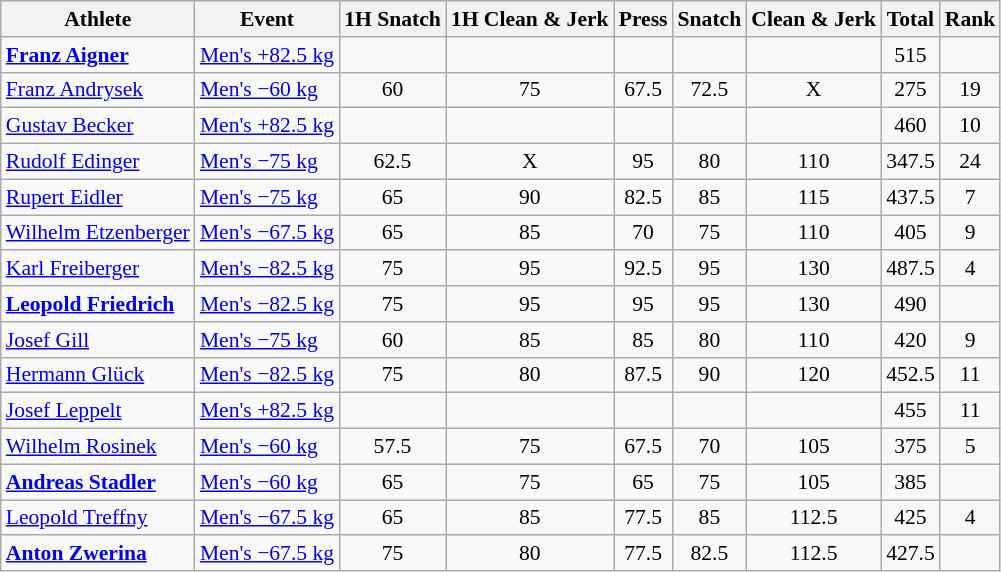<table class="wikitable" style="font-size:90%">
<tr>
<th>Athlete</th>
<th>Event</th>
<th>1H Snatch</th>
<th>1H Clean & Jerk</th>
<th>Press</th>
<th>Snatch</th>
<th>Clean & Jerk</th>
<th>Total</th>
<th>Rank</th>
</tr>
<tr align=center>
<td align=left><strong><a href='#'>Franz Aigner</a></strong></td>
<td align=left><a href='#'>Men's +82.5 kg</a></td>
<td></td>
<td></td>
<td></td>
<td></td>
<td></td>
<td>515</td>
<td></td>
</tr>
<tr align=center>
<td align=left><a href='#'>Franz Andrysek</a></td>
<td align=left><a href='#'>Men's −60 kg</a></td>
<td>60</td>
<td>75</td>
<td>67.5</td>
<td>72.5</td>
<td>X</td>
<td>275</td>
<td>19</td>
</tr>
<tr align=center>
<td align=left><a href='#'>Gustav Becker</a></td>
<td align=left><a href='#'>Men's +82.5 kg</a></td>
<td></td>
<td></td>
<td></td>
<td></td>
<td></td>
<td>460</td>
<td>10</td>
</tr>
<tr align=center>
<td align=left><a href='#'>Rudolf Edinger</a></td>
<td align=left><a href='#'>Men's −75 kg</a></td>
<td>62.5</td>
<td>X</td>
<td>95</td>
<td>80</td>
<td>110</td>
<td>347.5</td>
<td>24</td>
</tr>
<tr align=center>
<td align=left><a href='#'>Rupert Eidler</a></td>
<td align=left><a href='#'>Men's −75 kg</a></td>
<td>65</td>
<td>90</td>
<td>82.5</td>
<td>85</td>
<td>115</td>
<td>437.5</td>
<td>7</td>
</tr>
<tr align=center>
<td align=left><a href='#'>Wilhelm Etzenberger</a></td>
<td align=left><a href='#'>Men's −67.5 kg</a></td>
<td>65</td>
<td>85</td>
<td>70</td>
<td>75</td>
<td>110</td>
<td>405</td>
<td>9</td>
</tr>
<tr align=center>
<td align=left><a href='#'>Karl Freiberger</a></td>
<td align=left><a href='#'>Men's −82.5 kg</a></td>
<td>75</td>
<td>95</td>
<td>92.5</td>
<td>95</td>
<td>130</td>
<td>487.5</td>
<td>4</td>
</tr>
<tr align=center>
<td align=left><strong><a href='#'>Leopold Friedrich</a></strong></td>
<td align=left><a href='#'>Men's −82.5 kg</a></td>
<td>75</td>
<td>95</td>
<td>95</td>
<td>95</td>
<td>130</td>
<td>490</td>
<td></td>
</tr>
<tr align=center>
<td align=left><a href='#'>Josef Gill</a></td>
<td align=left><a href='#'>Men's −75 kg</a></td>
<td>60</td>
<td>85</td>
<td>85</td>
<td>80</td>
<td>110</td>
<td>420</td>
<td>9</td>
</tr>
<tr align=center>
<td align=left><a href='#'>Hermann Glück</a></td>
<td align=left><a href='#'>Men's −82.5 kg</a></td>
<td>75</td>
<td>80</td>
<td>87.5</td>
<td>90</td>
<td>120</td>
<td>452.5</td>
<td>11</td>
</tr>
<tr align=center>
<td align=left><a href='#'>Josef Leppelt</a></td>
<td align=left><a href='#'>Men's +82.5 kg</a></td>
<td></td>
<td></td>
<td></td>
<td></td>
<td></td>
<td>455</td>
<td>11</td>
</tr>
<tr align=center>
<td align=left><a href='#'>Wilhelm Rosinek</a></td>
<td align=left><a href='#'>Men's −60 kg</a></td>
<td>57.5</td>
<td>75</td>
<td>67.5</td>
<td>70</td>
<td>105</td>
<td>375</td>
<td>5</td>
</tr>
<tr align=center>
<td align=left><strong><a href='#'>Andreas Stadler</a></strong></td>
<td align=left><a href='#'>Men's −60 kg</a></td>
<td>65</td>
<td>75</td>
<td>65</td>
<td>75</td>
<td>105</td>
<td>385</td>
<td></td>
</tr>
<tr align=center>
<td align=left><a href='#'>Leopold Treffny</a></td>
<td align=left><a href='#'>Men's −67.5 kg</a></td>
<td>65</td>
<td>85</td>
<td>77.5</td>
<td>85</td>
<td>112.5</td>
<td>425</td>
<td>4</td>
</tr>
<tr align=center>
<td align=left><strong><a href='#'>Anton Zwerina</a></strong></td>
<td align=left><a href='#'>Men's −67.5 kg</a></td>
<td>75</td>
<td>80</td>
<td>77.5</td>
<td>82.5</td>
<td>112.5</td>
<td>427.5</td>
<td></td>
</tr>
</table>
